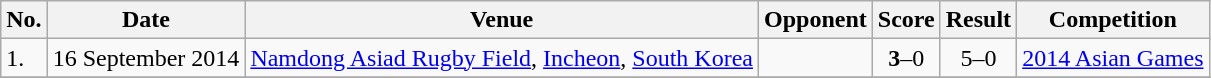<table class="wikitable">
<tr>
<th>No.</th>
<th>Date</th>
<th>Venue</th>
<th>Opponent</th>
<th>Score</th>
<th>Result</th>
<th>Competition</th>
</tr>
<tr>
<td>1.</td>
<td>16 September 2014</td>
<td><a href='#'>Namdong Asiad Rugby Field</a>, <a href='#'>Incheon</a>, <a href='#'>South Korea</a></td>
<td></td>
<td align=center><strong>3</strong>–0</td>
<td align=center>5–0</td>
<td><a href='#'>2014 Asian Games</a></td>
</tr>
<tr>
</tr>
</table>
